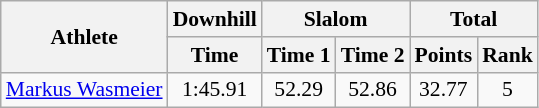<table class="wikitable" style="font-size:90%">
<tr>
<th rowspan="2">Athlete</th>
<th>Downhill</th>
<th colspan="2">Slalom</th>
<th colspan="2">Total</th>
</tr>
<tr>
<th>Time</th>
<th>Time 1</th>
<th>Time 2</th>
<th>Points</th>
<th>Rank</th>
</tr>
<tr>
<td><a href='#'>Markus Wasmeier</a></td>
<td align="center">1:45.91</td>
<td align="center">52.29</td>
<td align="center">52.86</td>
<td align="center">32.77</td>
<td align="center">5</td>
</tr>
</table>
